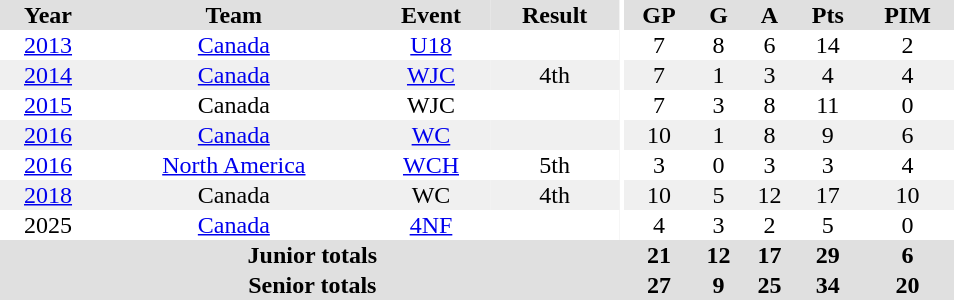<table border="0" cellpadding="1" cellspacing="0" ID="Table3" style="text-align:center; width:40em">
<tr bgcolor="#e0e0e0">
<th>Year</th>
<th>Team</th>
<th>Event</th>
<th>Result</th>
<th rowspan="102" bgcolor="#ffffff"></th>
<th>GP</th>
<th>G</th>
<th>A</th>
<th>Pts</th>
<th>PIM</th>
</tr>
<tr>
<td><a href='#'>2013</a></td>
<td><a href='#'>Canada</a></td>
<td><a href='#'>U18</a></td>
<td></td>
<td>7</td>
<td>8</td>
<td>6</td>
<td>14</td>
<td>2</td>
</tr>
<tr bgcolor="#f0f0f0">
<td><a href='#'>2014</a></td>
<td><a href='#'>Canada</a></td>
<td><a href='#'>WJC</a></td>
<td>4th</td>
<td>7</td>
<td>1</td>
<td>3</td>
<td>4</td>
<td>4</td>
</tr>
<tr>
<td><a href='#'>2015</a></td>
<td>Canada</td>
<td>WJC</td>
<td></td>
<td>7</td>
<td>3</td>
<td>8</td>
<td>11</td>
<td>0</td>
</tr>
<tr bgcolor="#f0f0f0">
<td><a href='#'>2016</a></td>
<td><a href='#'>Canada</a></td>
<td><a href='#'>WC</a></td>
<td></td>
<td>10</td>
<td>1</td>
<td>8</td>
<td>9</td>
<td>6</td>
</tr>
<tr>
<td><a href='#'>2016</a></td>
<td><a href='#'>North America</a></td>
<td><a href='#'>WCH</a></td>
<td>5th</td>
<td>3</td>
<td>0</td>
<td>3</td>
<td>3</td>
<td>4</td>
</tr>
<tr bgcolor="#f0f0f0">
<td><a href='#'>2018</a></td>
<td>Canada</td>
<td>WC</td>
<td>4th</td>
<td>10</td>
<td>5</td>
<td>12</td>
<td>17</td>
<td>10</td>
</tr>
<tr>
<td>2025</td>
<td><a href='#'>Canada</a></td>
<td><a href='#'>4NF</a></td>
<td></td>
<td>4</td>
<td>3</td>
<td>2</td>
<td>5</td>
<td>0</td>
<td></td>
</tr>
<tr bgcolor="#e0e0e0">
<th colspan="5">Junior totals</th>
<th>21</th>
<th>12</th>
<th>17</th>
<th>29</th>
<th>6</th>
</tr>
<tr bgcolor="#e0e0e0">
<th colspan="5">Senior totals</th>
<th>27</th>
<th>9</th>
<th>25</th>
<th>34</th>
<th>20</th>
</tr>
</table>
